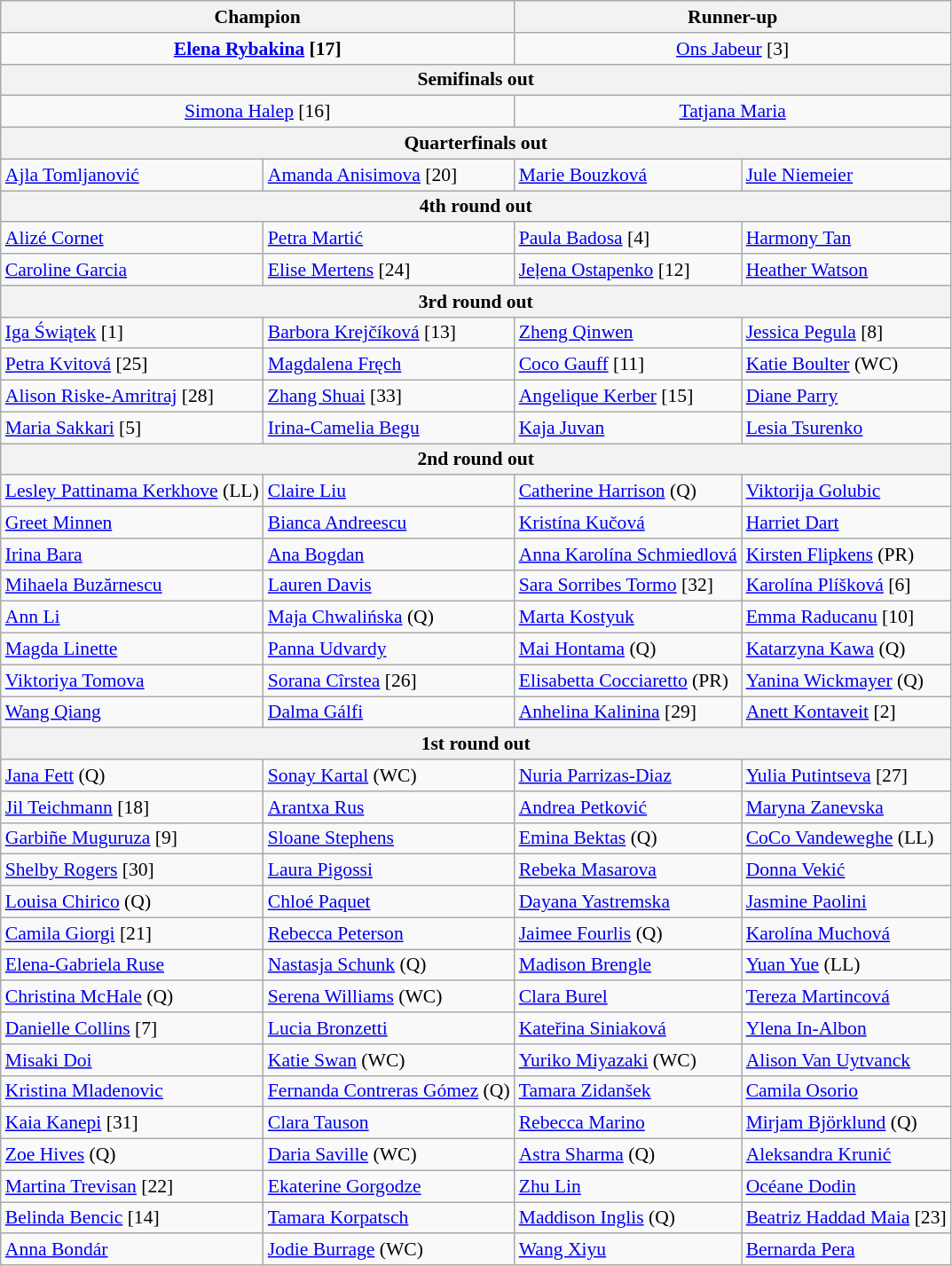<table class="wikitable collapsible collapsed" style="font-size:90%">
<tr>
<th colspan=2>Champion</th>
<th colspan=2>Runner-up</th>
</tr>
<tr style="text-align:center;">
<td colspan=2><strong> <a href='#'>Elena Rybakina</a> [17]</strong></td>
<td colspan=2> <a href='#'>Ons Jabeur</a> [3]</td>
</tr>
<tr>
<th colspan=4>Semifinals out</th>
</tr>
<tr style="text-align:center;">
<td colspan=2> <a href='#'>Simona Halep</a> [16]</td>
<td colspan=2> <a href='#'>Tatjana Maria</a></td>
</tr>
<tr>
<th colspan=4>Quarterfinals out</th>
</tr>
<tr>
<td> <a href='#'>Ajla Tomljanović</a></td>
<td> <a href='#'>Amanda Anisimova</a> [20]</td>
<td> <a href='#'>Marie Bouzková</a></td>
<td> <a href='#'>Jule Niemeier</a></td>
</tr>
<tr>
<th colspan=4>4th round out</th>
</tr>
<tr>
<td> <a href='#'>Alizé Cornet</a></td>
<td> <a href='#'>Petra Martić</a></td>
<td> <a href='#'>Paula Badosa</a> [4]</td>
<td> <a href='#'>Harmony Tan</a></td>
</tr>
<tr>
<td> <a href='#'>Caroline Garcia</a></td>
<td> <a href='#'>Elise Mertens</a> [24]</td>
<td> <a href='#'>Jeļena Ostapenko</a> [12]</td>
<td> <a href='#'>Heather Watson</a></td>
</tr>
<tr>
<th colspan=4>3rd round out</th>
</tr>
<tr>
<td> <a href='#'>Iga Świątek</a> [1]</td>
<td> <a href='#'>Barbora Krejčíková</a> [13]</td>
<td> <a href='#'>Zheng Qinwen</a></td>
<td> <a href='#'>Jessica Pegula</a> [8]</td>
</tr>
<tr>
<td> <a href='#'>Petra Kvitová</a> [25]</td>
<td> <a href='#'>Magdalena Fręch</a></td>
<td> <a href='#'>Coco Gauff</a> [11]</td>
<td> <a href='#'>Katie Boulter</a> (WC)</td>
</tr>
<tr>
<td> <a href='#'>Alison Riske-Amritraj</a> [28]</td>
<td> <a href='#'>Zhang Shuai</a> [33]</td>
<td> <a href='#'>Angelique Kerber</a> [15]</td>
<td> <a href='#'>Diane Parry</a></td>
</tr>
<tr>
<td> <a href='#'>Maria Sakkari</a> [5]</td>
<td> <a href='#'>Irina-Camelia Begu</a></td>
<td> <a href='#'>Kaja Juvan</a></td>
<td> <a href='#'>Lesia Tsurenko</a></td>
</tr>
<tr>
<th colspan=4>2nd round out</th>
</tr>
<tr>
<td> <a href='#'>Lesley Pattinama Kerkhove</a> (LL)</td>
<td> <a href='#'>Claire Liu</a></td>
<td> <a href='#'>Catherine Harrison</a> (Q)</td>
<td> <a href='#'>Viktorija Golubic</a></td>
</tr>
<tr>
<td> <a href='#'>Greet Minnen</a></td>
<td> <a href='#'>Bianca Andreescu</a></td>
<td> <a href='#'>Kristína Kučová</a></td>
<td> <a href='#'>Harriet Dart</a></td>
</tr>
<tr>
<td> <a href='#'>Irina Bara</a></td>
<td> <a href='#'>Ana Bogdan</a></td>
<td> <a href='#'>Anna Karolína Schmiedlová</a></td>
<td> <a href='#'>Kirsten Flipkens</a> (PR)</td>
</tr>
<tr>
<td> <a href='#'>Mihaela Buzărnescu</a></td>
<td> <a href='#'>Lauren Davis</a></td>
<td> <a href='#'>Sara Sorribes Tormo</a> [32]</td>
<td> <a href='#'>Karolína Plíšková</a> [6]</td>
</tr>
<tr>
<td> <a href='#'>Ann Li</a></td>
<td> <a href='#'>Maja Chwalińska</a> (Q)</td>
<td> <a href='#'>Marta Kostyuk</a></td>
<td> <a href='#'>Emma Raducanu</a> [10]</td>
</tr>
<tr>
<td> <a href='#'>Magda Linette</a></td>
<td> <a href='#'>Panna Udvardy</a></td>
<td> <a href='#'>Mai Hontama</a> (Q)</td>
<td> <a href='#'>Katarzyna Kawa</a> (Q)</td>
</tr>
<tr>
<td> <a href='#'>Viktoriya Tomova</a></td>
<td> <a href='#'>Sorana Cîrstea</a> [26]</td>
<td> <a href='#'>Elisabetta Cocciaretto</a> (PR)</td>
<td> <a href='#'>Yanina Wickmayer</a> (Q)</td>
</tr>
<tr>
<td> <a href='#'>Wang Qiang</a></td>
<td> <a href='#'>Dalma Gálfi</a></td>
<td> <a href='#'>Anhelina Kalinina</a> [29]</td>
<td> <a href='#'>Anett Kontaveit</a> [2]</td>
</tr>
<tr>
<th colspan=4>1st round out</th>
</tr>
<tr>
<td> <a href='#'>Jana Fett</a> (Q)</td>
<td> <a href='#'>Sonay Kartal</a> (WC)</td>
<td> <a href='#'>Nuria Parrizas-Diaz</a></td>
<td> <a href='#'>Yulia Putintseva</a> [27]</td>
</tr>
<tr>
<td> <a href='#'>Jil Teichmann</a> [18]</td>
<td> <a href='#'>Arantxa Rus</a></td>
<td> <a href='#'>Andrea Petković</a></td>
<td> <a href='#'>Maryna Zanevska</a></td>
</tr>
<tr>
<td> <a href='#'>Garbiñe Muguruza</a> [9]</td>
<td> <a href='#'>Sloane Stephens</a></td>
<td> <a href='#'>Emina Bektas</a> (Q)</td>
<td> <a href='#'>CoCo Vandeweghe</a> (LL)</td>
</tr>
<tr>
<td> <a href='#'>Shelby Rogers</a> [30]</td>
<td> <a href='#'>Laura Pigossi</a></td>
<td> <a href='#'>Rebeka Masarova</a></td>
<td> <a href='#'>Donna Vekić</a></td>
</tr>
<tr>
<td> <a href='#'>Louisa Chirico</a> (Q)</td>
<td> <a href='#'>Chloé Paquet</a></td>
<td> <a href='#'>Dayana Yastremska</a></td>
<td> <a href='#'>Jasmine Paolini</a></td>
</tr>
<tr>
<td> <a href='#'>Camila Giorgi</a> [21]</td>
<td> <a href='#'>Rebecca Peterson</a></td>
<td> <a href='#'>Jaimee Fourlis</a> (Q)</td>
<td> <a href='#'>Karolína Muchová</a></td>
</tr>
<tr>
<td> <a href='#'>Elena-Gabriela Ruse</a></td>
<td> <a href='#'>Nastasja Schunk</a> (Q)</td>
<td> <a href='#'>Madison Brengle</a></td>
<td> <a href='#'>Yuan Yue</a> (LL)</td>
</tr>
<tr>
<td> <a href='#'>Christina McHale</a> (Q)</td>
<td> <a href='#'>Serena Williams</a> (WC)</td>
<td> <a href='#'>Clara Burel</a></td>
<td> <a href='#'>Tereza Martincová</a></td>
</tr>
<tr>
<td> <a href='#'>Danielle Collins</a> [7]</td>
<td> <a href='#'>Lucia Bronzetti</a></td>
<td> <a href='#'>Kateřina Siniaková</a></td>
<td> <a href='#'>Ylena In-Albon</a></td>
</tr>
<tr>
<td> <a href='#'>Misaki Doi</a></td>
<td> <a href='#'>Katie Swan</a> (WC)</td>
<td> <a href='#'>Yuriko Miyazaki</a> (WC)</td>
<td> <a href='#'>Alison Van Uytvanck</a></td>
</tr>
<tr>
<td> <a href='#'>Kristina Mladenovic</a></td>
<td> <a href='#'>Fernanda Contreras Gómez</a> (Q)</td>
<td> <a href='#'>Tamara Zidanšek</a></td>
<td> <a href='#'>Camila Osorio</a></td>
</tr>
<tr>
<td> <a href='#'>Kaia Kanepi</a> [31]</td>
<td> <a href='#'>Clara Tauson</a></td>
<td> <a href='#'>Rebecca Marino</a></td>
<td> <a href='#'>Mirjam Björklund</a> (Q)</td>
</tr>
<tr>
<td> <a href='#'>Zoe Hives</a> (Q)</td>
<td> <a href='#'>Daria Saville</a> (WC)</td>
<td> <a href='#'>Astra Sharma</a> (Q)</td>
<td> <a href='#'>Aleksandra Krunić</a></td>
</tr>
<tr>
<td> <a href='#'>Martina Trevisan</a> [22]</td>
<td> <a href='#'>Ekaterine Gorgodze</a></td>
<td> <a href='#'>Zhu Lin</a></td>
<td> <a href='#'>Océane Dodin</a></td>
</tr>
<tr>
<td> <a href='#'>Belinda Bencic</a> [14]</td>
<td> <a href='#'>Tamara Korpatsch</a></td>
<td> <a href='#'>Maddison Inglis</a> (Q)</td>
<td> <a href='#'>Beatriz Haddad Maia</a> [23]</td>
</tr>
<tr>
<td> <a href='#'>Anna Bondár</a></td>
<td> <a href='#'>Jodie Burrage</a> (WC)</td>
<td> <a href='#'>Wang Xiyu</a></td>
<td> <a href='#'>Bernarda Pera</a></td>
</tr>
</table>
